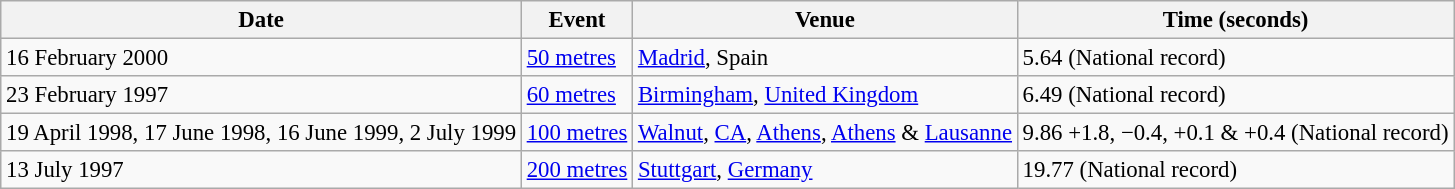<table class="wikitable" style="border-collapse: collapse; font-size: 95%;">
<tr>
<th>Date</th>
<th>Event</th>
<th>Venue</th>
<th>Time (seconds)</th>
</tr>
<tr>
<td>16 February 2000</td>
<td><a href='#'>50 metres</a></td>
<td><a href='#'>Madrid</a>, Spain</td>
<td>5.64 (National record)</td>
</tr>
<tr>
<td>23 February 1997</td>
<td><a href='#'>60 metres</a></td>
<td><a href='#'>Birmingham</a>, <a href='#'>United Kingdom</a></td>
<td>6.49 (National record)</td>
</tr>
<tr>
<td>19 April 1998, 17 June 1998, 16 June 1999, 2 July 1999</td>
<td><a href='#'>100 metres</a></td>
<td><a href='#'>Walnut</a>, <a href='#'>CA</a>, <a href='#'>Athens</a>, <a href='#'>Athens</a> & <a href='#'>Lausanne</a></td>
<td>9.86 +1.8, −0.4, +0.1 & +0.4 (National record)</td>
</tr>
<tr>
<td>13 July 1997</td>
<td><a href='#'>200 metres</a></td>
<td><a href='#'>Stuttgart</a>, <a href='#'>Germany</a></td>
<td>19.77 (National record)</td>
</tr>
</table>
